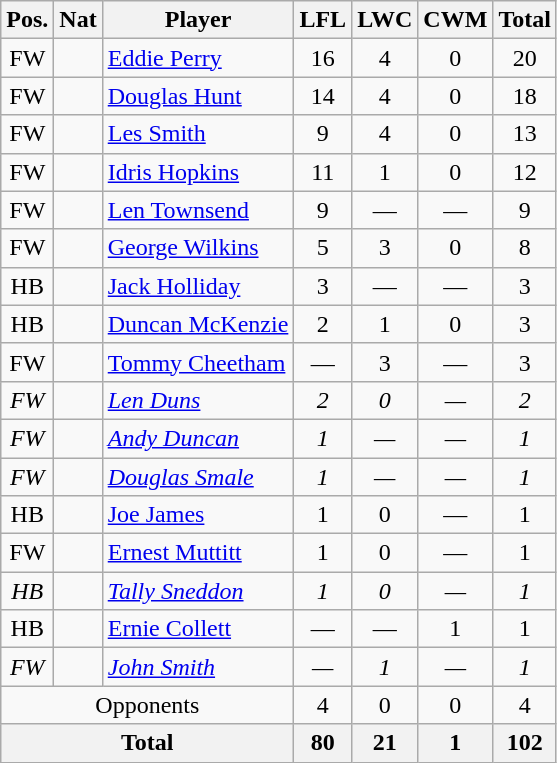<table class="wikitable"  style="text-align:center; border:1px #aaa solid;">
<tr>
<th>Pos.</th>
<th>Nat</th>
<th>Player</th>
<th>LFL</th>
<th>LWC</th>
<th>CWM</th>
<th>Total</th>
</tr>
<tr>
<td>FW</td>
<td></td>
<td style="text-align:left;"><a href='#'>Eddie Perry</a></td>
<td>16</td>
<td>4</td>
<td>0</td>
<td>20</td>
</tr>
<tr>
<td>FW</td>
<td></td>
<td style="text-align:left;"><a href='#'>Douglas Hunt</a></td>
<td>14</td>
<td>4</td>
<td>0</td>
<td>18</td>
</tr>
<tr>
<td>FW</td>
<td></td>
<td style="text-align:left;"><a href='#'>Les Smith</a></td>
<td>9</td>
<td>4</td>
<td>0</td>
<td>13</td>
</tr>
<tr>
<td>FW</td>
<td></td>
<td style="text-align:left;"><a href='#'>Idris Hopkins</a></td>
<td>11</td>
<td>1</td>
<td>0</td>
<td>12</td>
</tr>
<tr>
<td>FW</td>
<td></td>
<td style="text-align:left;"><a href='#'>Len Townsend</a></td>
<td>9</td>
<td>—</td>
<td>—</td>
<td>9</td>
</tr>
<tr>
<td>FW</td>
<td></td>
<td style="text-align:left;"><a href='#'>George Wilkins</a></td>
<td>5</td>
<td>3</td>
<td>0</td>
<td>8</td>
</tr>
<tr>
<td>HB</td>
<td><em></em></td>
<td style="text-align:left;"><a href='#'>Jack Holliday</a></td>
<td>3</td>
<td>—</td>
<td>—</td>
<td>3</td>
</tr>
<tr>
<td>HB</td>
<td></td>
<td style="text-align:left;"><a href='#'>Duncan McKenzie</a></td>
<td>2</td>
<td>1</td>
<td>0</td>
<td>3</td>
</tr>
<tr>
<td>FW</td>
<td><em></em></td>
<td style="text-align:left;"><a href='#'>Tommy Cheetham</a></td>
<td>—</td>
<td>3</td>
<td>—</td>
<td>3</td>
</tr>
<tr>
<td><em>FW</em></td>
<td><em></em></td>
<td style="text-align:left;"><em><a href='#'>Len Duns</a></em></td>
<td><em>2</em></td>
<td><em>0</em></td>
<td><em>—</em></td>
<td><em>2</em></td>
</tr>
<tr>
<td><em>FW</em></td>
<td><em></em></td>
<td style="text-align:left;"><em><a href='#'>Andy Duncan</a></em></td>
<td><em>1</em></td>
<td><em>—</em></td>
<td><em>—</em></td>
<td><em>1</em></td>
</tr>
<tr>
<td><em>FW</em></td>
<td><em></em></td>
<td style="text-align:left;"><em><a href='#'>Douglas Smale</a></em></td>
<td><em>1</em></td>
<td><em>—</em></td>
<td><em>—</em></td>
<td><em>1</em></td>
</tr>
<tr>
<td>HB</td>
<td></td>
<td style="text-align:left;"><a href='#'>Joe James</a></td>
<td>1</td>
<td>0</td>
<td>—</td>
<td>1</td>
</tr>
<tr>
<td>FW</td>
<td><em></em></td>
<td style="text-align:left;"><a href='#'>Ernest Muttitt</a></td>
<td>1</td>
<td>0</td>
<td>—</td>
<td>1</td>
</tr>
<tr>
<td><em>HB</em></td>
<td><em></em></td>
<td style="text-align:left;"><em><a href='#'>Tally Sneddon</a></em></td>
<td><em>1</em></td>
<td><em>0</em></td>
<td><em>—</em></td>
<td><em>1</em></td>
</tr>
<tr>
<td>HB</td>
<td></td>
<td style="text-align:left;"><a href='#'>Ernie Collett</a></td>
<td>—</td>
<td>—</td>
<td>1</td>
<td>1</td>
</tr>
<tr>
<td><em>FW</em></td>
<td><em></em></td>
<td style="text-align:left;"><a href='#'><em>John Smith</em></a></td>
<td><em>—</em></td>
<td><em>1</em></td>
<td><em>—</em></td>
<td><em>1</em></td>
</tr>
<tr>
<td colspan="3">Opponents</td>
<td>4</td>
<td>0</td>
<td>0</td>
<td>4</td>
</tr>
<tr>
<th colspan="3">Total</th>
<th>80</th>
<th>21</th>
<th>1</th>
<th>102</th>
</tr>
</table>
